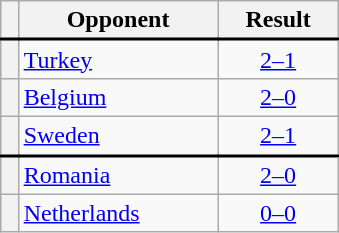<table class="wikitable plainrowheaders" style="text-align:center;margin-left:1em;float:right;clear:right;min-width:226px">
<tr>
<th scope="col"></th>
<th scope="col">Opponent</th>
<th scope="col">Result</th>
</tr>
<tr style="border-top:2px solid black">
<th scope="row" style="text-align:center"></th>
<td align="left"><a href='#'>Turkey</a></td>
<td><a href='#'>2–1</a></td>
</tr>
<tr>
<th scope="row" style="text-align:center"></th>
<td align="left"><a href='#'>Belgium</a></td>
<td><a href='#'>2–0</a></td>
</tr>
<tr>
<th scope="row" style="text-align:center"></th>
<td align="left"><a href='#'>Sweden</a></td>
<td><a href='#'>2–1</a></td>
</tr>
<tr style="border-top:2px solid black">
<th scope="row" style="text-align:center"></th>
<td align="left"><a href='#'>Romania</a></td>
<td><a href='#'>2–0</a></td>
</tr>
<tr>
<th scope="row" style="text-align:center"></th>
<td align="left"><a href='#'>Netherlands</a></td>
<td><a href='#'>0–0</a>  </td>
</tr>
</table>
